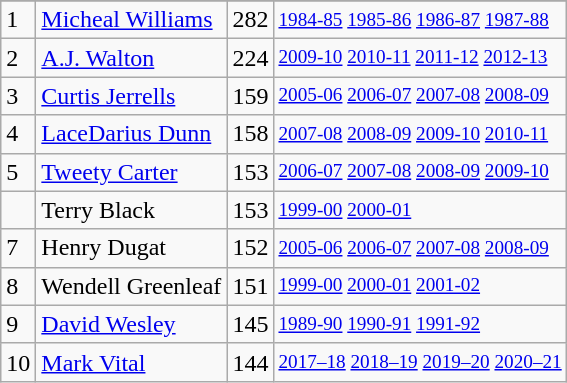<table class="wikitable">
<tr>
</tr>
<tr>
<td>1</td>
<td><a href='#'>Micheal Williams</a></td>
<td>282</td>
<td style="font-size:80%;"><a href='#'>1984-85</a> <a href='#'>1985-86</a> <a href='#'>1986-87</a> <a href='#'>1987-88</a></td>
</tr>
<tr>
<td>2</td>
<td><a href='#'>A.J. Walton</a></td>
<td>224</td>
<td style="font-size:80%;"><a href='#'>2009-10</a> <a href='#'>2010-11</a> <a href='#'>2011-12</a> <a href='#'>2012-13</a></td>
</tr>
<tr>
<td>3</td>
<td><a href='#'>Curtis Jerrells</a></td>
<td>159</td>
<td style="font-size:80%;"><a href='#'>2005-06</a> <a href='#'>2006-07</a> <a href='#'>2007-08</a> <a href='#'>2008-09</a></td>
</tr>
<tr>
<td>4</td>
<td><a href='#'>LaceDarius Dunn</a></td>
<td>158</td>
<td style="font-size:80%;"><a href='#'>2007-08</a> <a href='#'>2008-09</a> <a href='#'>2009-10</a> <a href='#'>2010-11</a></td>
</tr>
<tr>
<td>5</td>
<td><a href='#'>Tweety Carter</a></td>
<td>153</td>
<td style="font-size:80%;"><a href='#'>2006-07</a> <a href='#'>2007-08</a> <a href='#'>2008-09</a> <a href='#'>2009-10</a></td>
</tr>
<tr>
<td></td>
<td>Terry Black</td>
<td>153</td>
<td style="font-size:80%;"><a href='#'>1999-00</a> <a href='#'>2000-01</a></td>
</tr>
<tr>
<td>7</td>
<td>Henry Dugat</td>
<td>152</td>
<td style="font-size:80%;"><a href='#'>2005-06</a> <a href='#'>2006-07</a> <a href='#'>2007-08</a> <a href='#'>2008-09</a></td>
</tr>
<tr>
<td>8</td>
<td>Wendell Greenleaf</td>
<td>151</td>
<td style="font-size:80%;"><a href='#'>1999-00</a> <a href='#'>2000-01</a> <a href='#'>2001-02</a></td>
</tr>
<tr>
<td>9</td>
<td><a href='#'>David Wesley</a></td>
<td>145</td>
<td style="font-size:80%;"><a href='#'>1989-90</a> <a href='#'>1990-91</a> <a href='#'>1991-92</a></td>
</tr>
<tr>
<td>10</td>
<td><a href='#'>Mark Vital</a></td>
<td>144</td>
<td style="font-size:80%;"><a href='#'>2017–18</a> <a href='#'>2018–19</a> <a href='#'>2019–20</a> <a href='#'>2020–21</a></td>
</tr>
</table>
